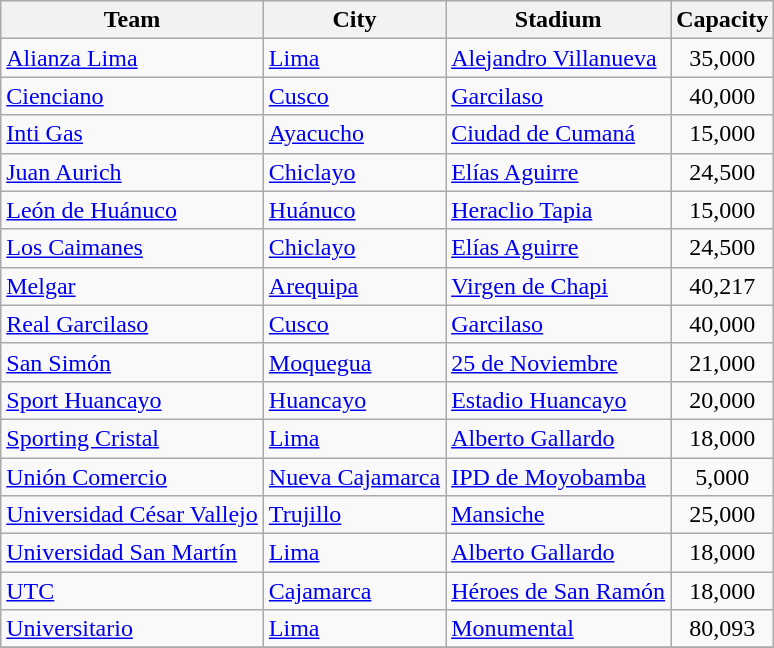<table class="wikitable sortable">
<tr>
<th>Team</th>
<th>City</th>
<th>Stadium</th>
<th>Capacity</th>
</tr>
<tr>
<td><a href='#'>Alianza Lima</a></td>
<td><a href='#'>Lima</a></td>
<td><a href='#'>Alejandro Villanueva</a></td>
<td align="center">35,000</td>
</tr>
<tr>
<td><a href='#'>Cienciano</a></td>
<td><a href='#'>Cusco</a></td>
<td><a href='#'>Garcilaso</a></td>
<td align="center">40,000</td>
</tr>
<tr>
<td><a href='#'>Inti Gas</a></td>
<td><a href='#'>Ayacucho</a></td>
<td><a href='#'>Ciudad de Cumaná</a></td>
<td align="center">15,000</td>
</tr>
<tr>
<td><a href='#'>Juan Aurich</a></td>
<td><a href='#'>Chiclayo</a></td>
<td><a href='#'>Elías Aguirre</a></td>
<td align="center">24,500</td>
</tr>
<tr>
<td><a href='#'>León de Huánuco</a></td>
<td><a href='#'>Huánuco</a></td>
<td><a href='#'>Heraclio Tapia</a></td>
<td align="center">15,000</td>
</tr>
<tr>
<td><a href='#'>Los Caimanes</a></td>
<td><a href='#'>Chiclayo</a></td>
<td><a href='#'>Elías Aguirre</a></td>
<td align="center">24,500</td>
</tr>
<tr>
<td><a href='#'>Melgar</a></td>
<td><a href='#'>Arequipa</a></td>
<td><a href='#'>Virgen de Chapi</a></td>
<td align="center">40,217</td>
</tr>
<tr>
<td><a href='#'>Real Garcilaso</a></td>
<td><a href='#'>Cusco</a></td>
<td><a href='#'>Garcilaso</a></td>
<td align="center">40,000</td>
</tr>
<tr>
<td><a href='#'>San Simón</a></td>
<td><a href='#'>Moquegua</a></td>
<td><a href='#'>25 de Noviembre</a></td>
<td align="center">21,000</td>
</tr>
<tr>
<td><a href='#'>Sport Huancayo</a></td>
<td><a href='#'>Huancayo</a></td>
<td><a href='#'>Estadio Huancayo</a></td>
<td align="center">20,000</td>
</tr>
<tr>
<td><a href='#'>Sporting Cristal</a></td>
<td><a href='#'>Lima</a></td>
<td><a href='#'>Alberto Gallardo</a></td>
<td align="center">18,000</td>
</tr>
<tr>
<td><a href='#'>Unión Comercio</a></td>
<td><a href='#'>Nueva Cajamarca</a></td>
<td><a href='#'>IPD de Moyobamba</a></td>
<td align="center">5,000</td>
</tr>
<tr>
<td><a href='#'>Universidad César Vallejo</a></td>
<td><a href='#'>Trujillo</a></td>
<td><a href='#'>Mansiche</a></td>
<td align="center">25,000</td>
</tr>
<tr>
<td><a href='#'>Universidad San Martín</a></td>
<td><a href='#'>Lima</a></td>
<td><a href='#'>Alberto Gallardo</a></td>
<td align="center">18,000</td>
</tr>
<tr>
<td><a href='#'>UTC</a></td>
<td><a href='#'>Cajamarca</a></td>
<td><a href='#'>Héroes de San Ramón</a></td>
<td align="center">18,000</td>
</tr>
<tr>
<td><a href='#'>Universitario</a></td>
<td><a href='#'>Lima</a></td>
<td><a href='#'>Monumental</a></td>
<td align="center">80,093</td>
</tr>
<tr>
</tr>
</table>
